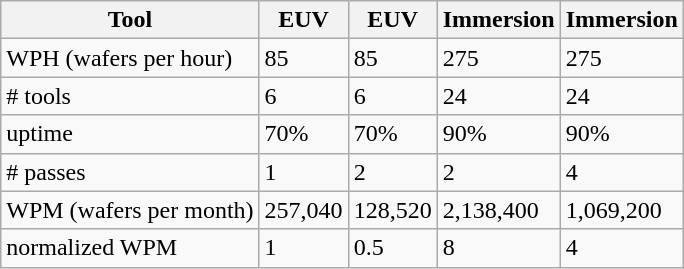<table class="wikitable">
<tr>
<th>Tool</th>
<th>EUV</th>
<th>EUV</th>
<th>Immersion</th>
<th>Immersion</th>
</tr>
<tr>
<td>WPH (wafers per hour)</td>
<td>85</td>
<td>85</td>
<td>275</td>
<td>275</td>
</tr>
<tr>
<td># tools</td>
<td>6</td>
<td>6</td>
<td>24</td>
<td>24</td>
</tr>
<tr>
<td>uptime</td>
<td>70%</td>
<td>70%</td>
<td>90%</td>
<td>90%</td>
</tr>
<tr>
<td># passes</td>
<td>1</td>
<td>2</td>
<td>2</td>
<td>4</td>
</tr>
<tr>
<td>WPM (wafers per month)</td>
<td>257,040</td>
<td>128,520</td>
<td>2,138,400</td>
<td>1,069,200</td>
</tr>
<tr>
<td>normalized WPM</td>
<td>1</td>
<td>0.5</td>
<td>8</td>
<td>4</td>
</tr>
</table>
